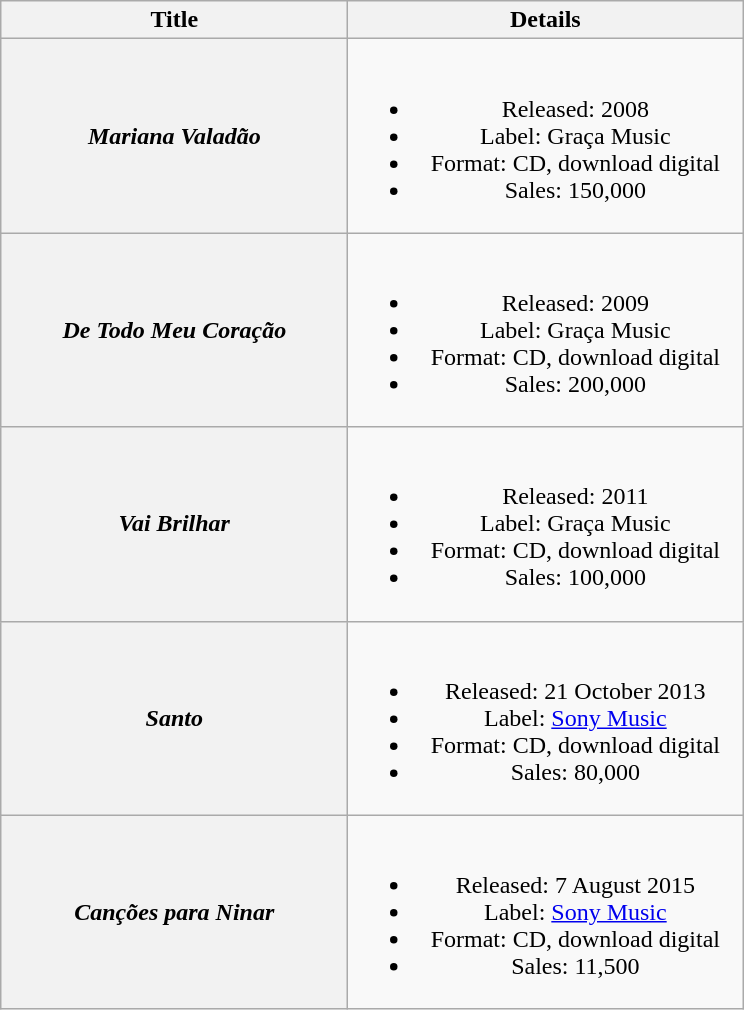<table class="wikitable plainrowheaders" style="text-align:center;">
<tr>
<th scope="col" style="width:14em;">Title</th>
<th scope="col" style="width:16em;">Details</th>
</tr>
<tr>
<th scope="row"><em>Mariana Valadão</em></th>
<td><br><ul><li>Released: 2008</li><li>Label: Graça Music</li><li>Format: CD, download digital</li><li>Sales: 150,000</li></ul></td>
</tr>
<tr>
<th scope="row"><em>De Todo Meu Coração</em></th>
<td><br><ul><li>Released: 2009</li><li>Label: Graça Music</li><li>Format: CD, download digital</li><li>Sales: 200,000</li></ul></td>
</tr>
<tr>
<th scope="row"><em>Vai Brilhar</em></th>
<td><br><ul><li>Released: 2011</li><li>Label: Graça Music</li><li>Format: CD, download digital</li><li>Sales: 100,000</li></ul></td>
</tr>
<tr>
<th scope="row"><em>Santo</em></th>
<td><br><ul><li>Released: 21 October 2013</li><li>Label: <a href='#'>Sony Music</a></li><li>Format: CD, download digital</li><li>Sales: 80,000</li></ul></td>
</tr>
<tr>
<th scope="row"><em>Canções para Ninar</em></th>
<td><br><ul><li>Released: 7 August 2015</li><li>Label: <a href='#'>Sony Music</a></li><li>Format: CD, download digital</li><li>Sales: 11,500</li></ul></td>
</tr>
</table>
